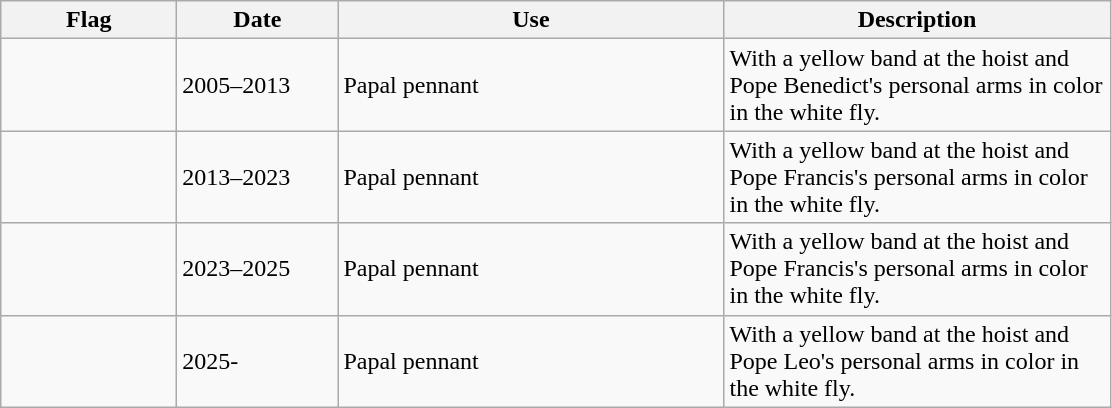<table class="wikitable">
<tr>
<th style="width:110px;">Flag</th>
<th style="width:100px;">Date</th>
<th style="width:250px;">Use</th>
<th style="width:250px;">Description</th>
</tr>
<tr>
<td></td>
<td>2005–2013</td>
<td>Papal pennant</td>
<td>With a yellow band at the hoist and Pope Benedict's personal arms in color in the white fly.</td>
</tr>
<tr>
<td></td>
<td>2013–2023</td>
<td>Papal pennant</td>
<td>With a yellow band at the hoist and Pope Francis's personal arms in color in the white fly.</td>
</tr>
<tr>
<td></td>
<td>2023–2025</td>
<td>Papal pennant</td>
<td>With a yellow band at the hoist and Pope Francis's personal arms in color in the white fly.</td>
</tr>
<tr>
<td></td>
<td>2025-</td>
<td>Papal pennant</td>
<td>With a yellow band at the hoist and Pope Leo's personal arms in color in the white fly.</td>
</tr>
</table>
